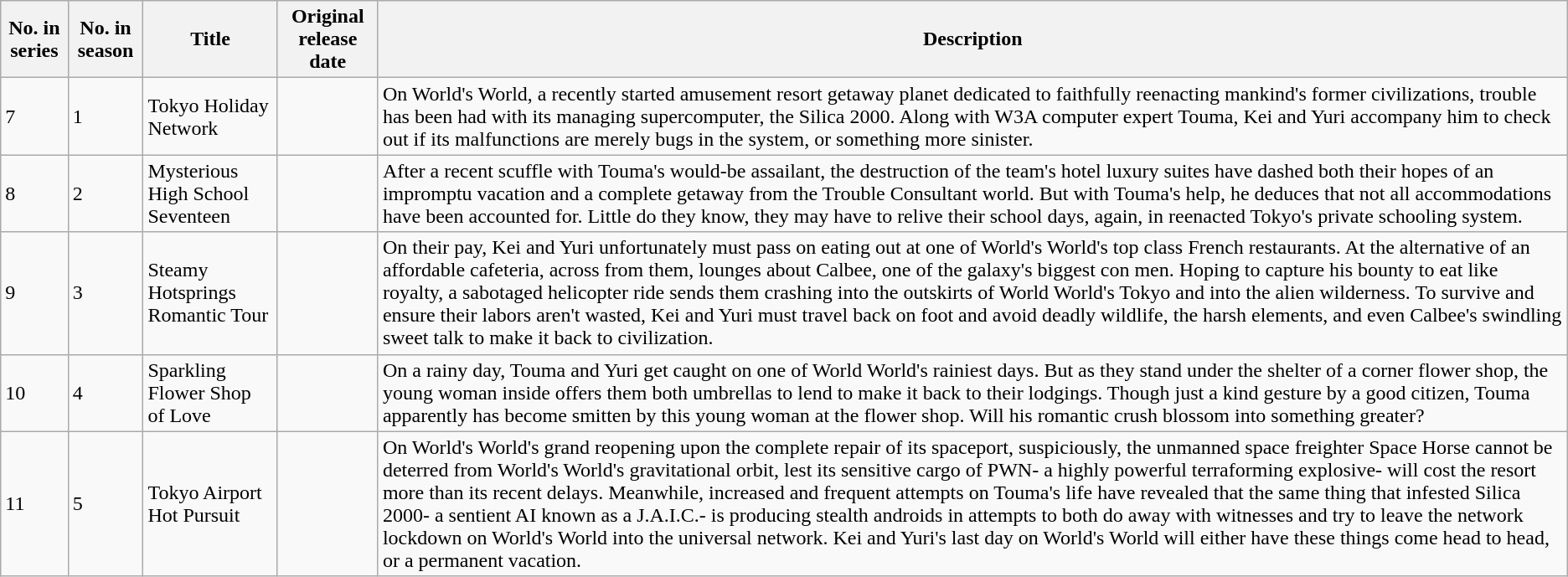<table class="wikitable" | colspan="150" bgcolor="#CCF"|>
<tr>
<th>No. in series</th>
<th>No. in season</th>
<th>Title</th>
<th>Original release date</th>
<th>Description</th>
</tr>
<tr>
<td>7</td>
<td>1</td>
<td>Tokyo Holiday Network</td>
<td></td>
<td>On World's World, a recently started amusement resort getaway planet dedicated to faithfully reenacting mankind's former civilizations, trouble has been had with its managing supercomputer, the Silica 2000. Along with W3A computer expert Touma, Kei and Yuri accompany him to check out if its malfunctions are merely bugs in the system, or something more sinister.</td>
</tr>
<tr>
<td>8</td>
<td>2</td>
<td>Mysterious High School Seventeen</td>
<td></td>
<td>After a recent scuffle with Touma's would-be assailant, the destruction of the team's hotel luxury suites have dashed both their hopes of an impromptu vacation and a complete getaway from the Trouble Consultant world. But with Touma's help, he deduces that not all accommodations have been accounted for. Little do they know, they may have to relive their school days, again, in reenacted Tokyo's private schooling system.</td>
</tr>
<tr>
<td>9</td>
<td>3</td>
<td>Steamy Hotsprings Romantic Tour</td>
<td></td>
<td>On their pay, Kei and Yuri unfortunately must pass on eating out at one of World's World's top class French restaurants. At the alternative of an affordable cafeteria, across from them, lounges about Calbee, one of the galaxy's biggest con men. Hoping to capture his bounty to eat like royalty, a sabotaged helicopter ride sends them crashing into the outskirts of World World's Tokyo and into the alien wilderness. To survive and ensure their labors aren't wasted, Kei and Yuri must travel back on foot and avoid deadly wildlife, the harsh elements, and even Calbee's swindling sweet talk to make it back to civilization.</td>
</tr>
<tr>
<td>10</td>
<td>4</td>
<td>Sparkling Flower Shop of Love</td>
<td></td>
<td>On a rainy day, Touma and Yuri get caught on one of World World's rainiest days. But as they stand under the shelter of a corner flower shop, the young woman inside offers them both umbrellas to lend to make it back to their lodgings. Though just a kind gesture by a good citizen, Touma apparently has become smitten by this young woman at the flower shop. Will his romantic crush blossom into something greater?</td>
</tr>
<tr>
<td>11</td>
<td>5</td>
<td>Tokyo Airport Hot Pursuit</td>
<td></td>
<td>On World's World's grand reopening upon the complete repair of its spaceport, suspiciously, the unmanned space freighter Space Horse cannot be deterred from World's World's gravitational orbit, lest its sensitive cargo of PWN- a highly powerful terraforming explosive- will cost the resort more than its recent delays. Meanwhile, increased and frequent attempts on Touma's life have revealed that the same thing that infested Silica 2000- a sentient AI known as a J.A.I.C.- is producing stealth androids in attempts to both do away with witnesses and try to leave the network lockdown on World's World into the universal network. Kei and Yuri's last day on World's World will either have these things come head to head, or a permanent vacation.</td>
</tr>
</table>
